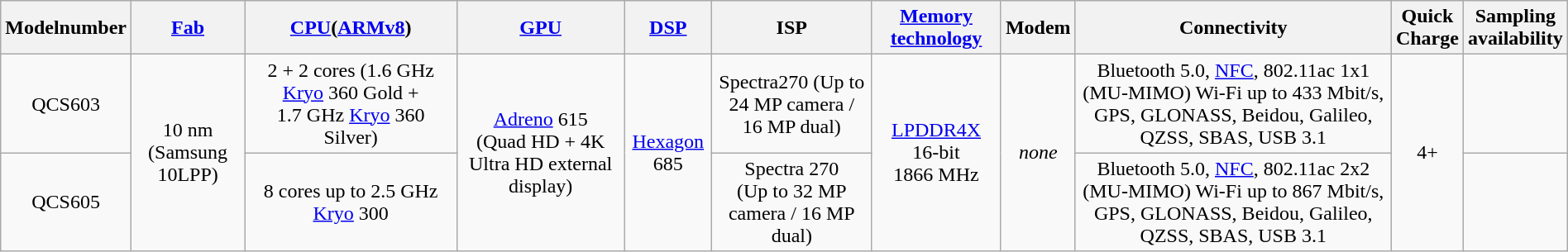<table class="wikitable" style="width:100%; text-align:center">
<tr>
<th>Modelnumber</th>
<th><a href='#'>Fab</a></th>
<th><a href='#'>CPU</a>(<a href='#'>ARMv8</a>)</th>
<th><a href='#'>GPU</a></th>
<th><a href='#'>DSP</a></th>
<th>ISP</th>
<th><a href='#'>Memory<br>technology</a></th>
<th>Modem</th>
<th>Connectivity</th>
<th>Quick<br>Charge</th>
<th>Sampling<br>availability</th>
</tr>
<tr>
<td>QCS603</td>
<td rowspan="2">10 nm (Samsung 10LPP)</td>
<td>2 + 2 cores (1.6 GHz <a href='#'>Kryo</a> 360 Gold + 1.7 GHz <a href='#'>Kryo</a> 360 Silver)</td>
<td rowspan="2"><a href='#'>Adreno</a> 615 (Quad HD + 4K Ultra HD external display)</td>
<td rowspan="2"><a href='#'>Hexagon</a> 685</td>
<td>Spectra270 (Up to 24 MP camera / 16 MP dual)</td>
<td rowspan="2"><a href='#'>LPDDR4X</a> 16-bit 1866 MHz</td>
<td rowspan="2"><em>none</em></td>
<td>Bluetooth 5.0, <a href='#'>NFC</a>, 802.11ac 1x1 (MU-MIMO) Wi-Fi up to 433 Mbit/s, GPS, GLONASS, Beidou, Galileo, QZSS, SBAS, USB 3.1</td>
<td rowspan="2">4+</td>
<td></td>
</tr>
<tr>
<td>QCS605</td>
<td>8 cores up to 2.5 GHz <a href='#'>Kryo</a> 300</td>
<td>Spectra 270 (Up to 32 MP camera / 16 MP dual)</td>
<td>Bluetooth 5.0, <a href='#'>NFC</a>, 802.11ac 2x2 (MU-MIMO) Wi-Fi up to 867 Mbit/s, GPS, GLONASS, Beidou, Galileo, QZSS, SBAS, USB 3.1</td>
<td></td>
</tr>
</table>
